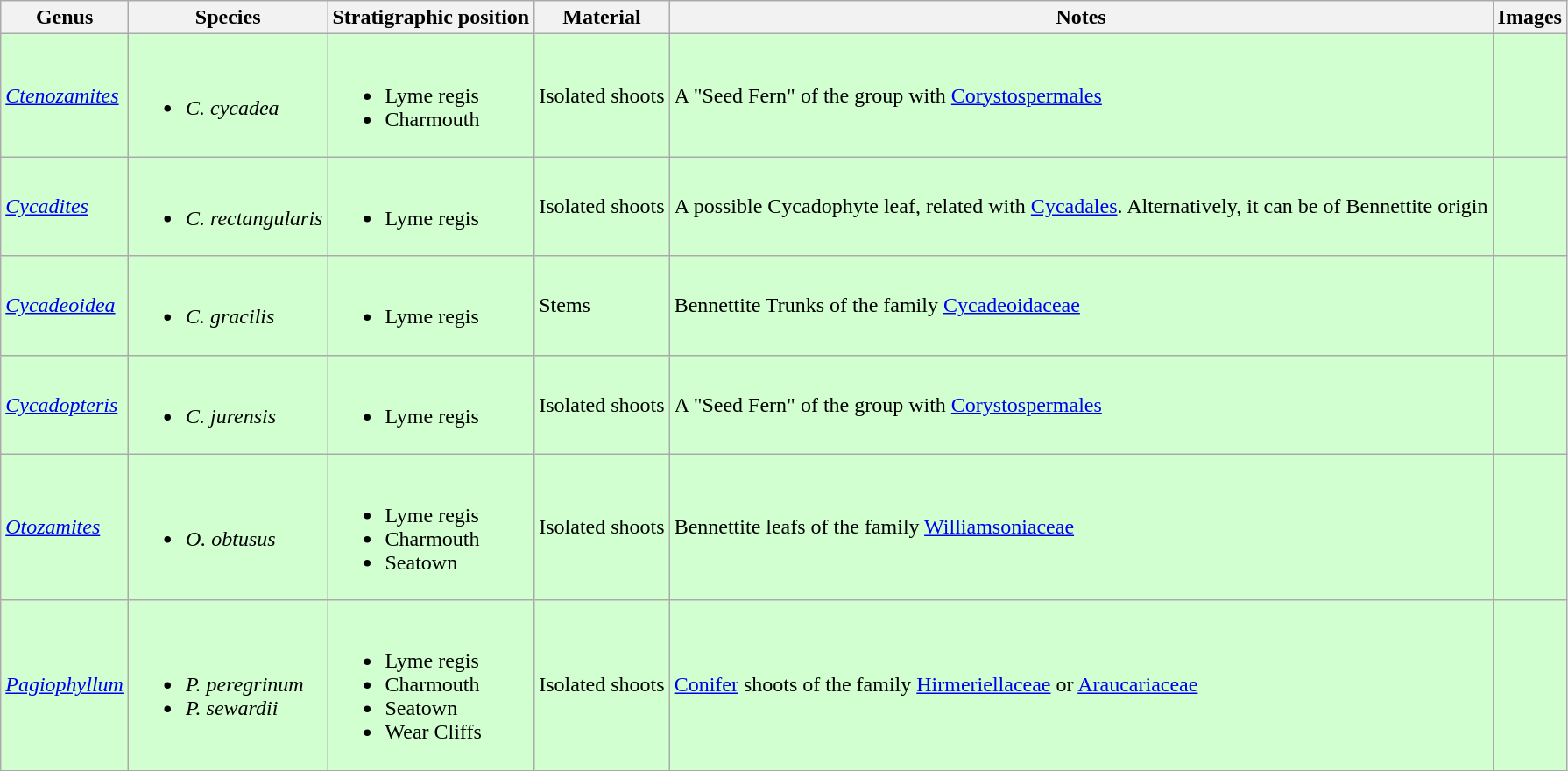<table class="wikitable">
<tr>
<th>Genus</th>
<th>Species</th>
<th>Stratigraphic position</th>
<th>Material</th>
<th>Notes</th>
<th>Images</th>
</tr>
<tr>
<td style="background:#D1FFCF;"><em><a href='#'>Ctenozamites</a></em></td>
<td style="background:#D1FFCF;"><br><ul><li><em>C. cycadea</em></li></ul></td>
<td style="background:#D1FFCF;"><br><ul><li>Lyme regis</li><li>Charmouth</li></ul></td>
<td style="background:#D1FFCF;">Isolated shoots</td>
<td style="background:#D1FFCF;">A "Seed Fern" of the group with <a href='#'>Corystospermales</a></td>
<td style="background:#D1FFCF;"></td>
</tr>
<tr>
<td style="background:#D1FFCF;"><em><a href='#'>Cycadites</a></em></td>
<td style="background:#D1FFCF;"><br><ul><li><em>C. rectangularis</em></li></ul></td>
<td style="background:#D1FFCF;"><br><ul><li>Lyme regis</li></ul></td>
<td style="background:#D1FFCF;">Isolated shoots</td>
<td style="background:#D1FFCF;">A possible Cycadophyte leaf, related with <a href='#'>Cycadales</a>. Alternatively, it can be of Bennettite origin</td>
<td style="background:#D1FFCF;"></td>
</tr>
<tr>
<td style="background:#D1FFCF;"><em><a href='#'>Cycadeoidea</a></em></td>
<td style="background:#D1FFCF;"><br><ul><li><em>C. gracilis</em></li></ul></td>
<td style="background:#D1FFCF;"><br><ul><li>Lyme regis</li></ul></td>
<td style="background:#D1FFCF;">Stems</td>
<td style="background:#D1FFCF;">Bennettite Trunks of the family <a href='#'>Cycadeoidaceae</a></td>
<td style="background:#D1FFCF;"></td>
</tr>
<tr>
<td style="background:#D1FFCF;"><em><a href='#'>Cycadopteris</a></em></td>
<td style="background:#D1FFCF;"><br><ul><li><em>C.  jurensis</em></li></ul></td>
<td style="background:#D1FFCF;"><br><ul><li>Lyme regis</li></ul></td>
<td style="background:#D1FFCF;">Isolated shoots</td>
<td style="background:#D1FFCF;">A "Seed Fern" of the group with <a href='#'>Corystospermales</a></td>
<td style="background:#D1FFCF;"></td>
</tr>
<tr>
<td style="background:#D1FFCF;"><em><a href='#'>Otozamites</a></em></td>
<td style="background:#D1FFCF;"><br><ul><li><em>O. obtusus</em></li></ul></td>
<td style="background:#D1FFCF;"><br><ul><li>Lyme regis</li><li>Charmouth</li><li>Seatown</li></ul></td>
<td style="background:#D1FFCF;">Isolated shoots</td>
<td style="background:#D1FFCF;">Bennettite leafs of the family <a href='#'>Williamsoniaceae</a></td>
<td style="background:#D1FFCF;"></td>
</tr>
<tr>
<td style="background:#D1FFCF;"><em><a href='#'>Pagiophyllum</a></em></td>
<td style="background:#D1FFCF;"><br><ul><li><em>P. peregrinum</em></li><li><em>P. sewardii</em></li></ul></td>
<td style="background:#D1FFCF;"><br><ul><li>Lyme regis</li><li>Charmouth</li><li>Seatown</li><li>Wear Cliffs</li></ul></td>
<td style="background:#D1FFCF;">Isolated shoots</td>
<td style="background:#D1FFCF;"><a href='#'>Conifer</a> shoots of the family <a href='#'>Hirmeriellaceae</a> or <a href='#'>Araucariaceae</a></td>
<td style="background:#D1FFCF;"></td>
</tr>
</table>
